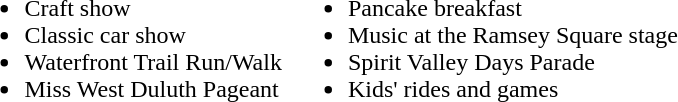<table>
<tr>
<td><br><ul><li>Craft show</li><li>Classic car show</li><li>Waterfront Trail Run/Walk</li><li>Miss West Duluth Pageant</li></ul></td>
<td><br><ul><li>Pancake breakfast</li><li>Music at the Ramsey Square stage</li><li>Spirit Valley Days Parade</li><li>Kids' rides and games</li></ul></td>
</tr>
</table>
